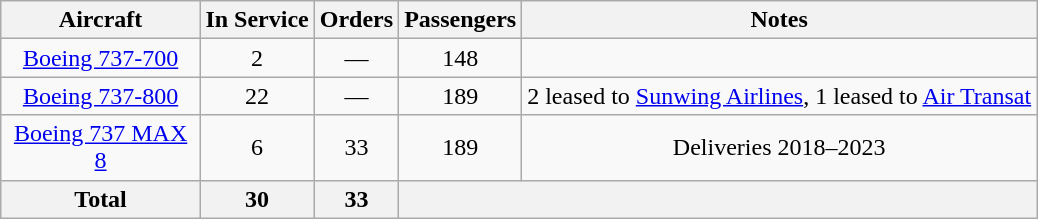<table class="wikitable" style="border-collapse:collapse;text-align:center;margin:1em auto;">
<tr>
<th style="width:125px;">Aircraft</th>
<th>In Service</th>
<th>Orders</th>
<th>Passengers</th>
<th>Notes</th>
</tr>
<tr>
<td><a href='#'>Boeing 737-700</a></td>
<td>2</td>
<td>—</td>
<td>148</td>
<td></td>
</tr>
<tr>
<td><a href='#'>Boeing 737-800</a></td>
<td>22</td>
<td>—</td>
<td>189</td>
<td>2 leased to <a href='#'>Sunwing Airlines</a>, 1 leased to <a href='#'>Air Transat</a></td>
</tr>
<tr>
<td><a href='#'>Boeing 737 MAX 8</a></td>
<td>6</td>
<td>33</td>
<td>189</td>
<td>Deliveries 2018–2023</td>
</tr>
<tr>
<th>Total</th>
<th>30</th>
<th>33</th>
<th colspan="2"></th>
</tr>
</table>
